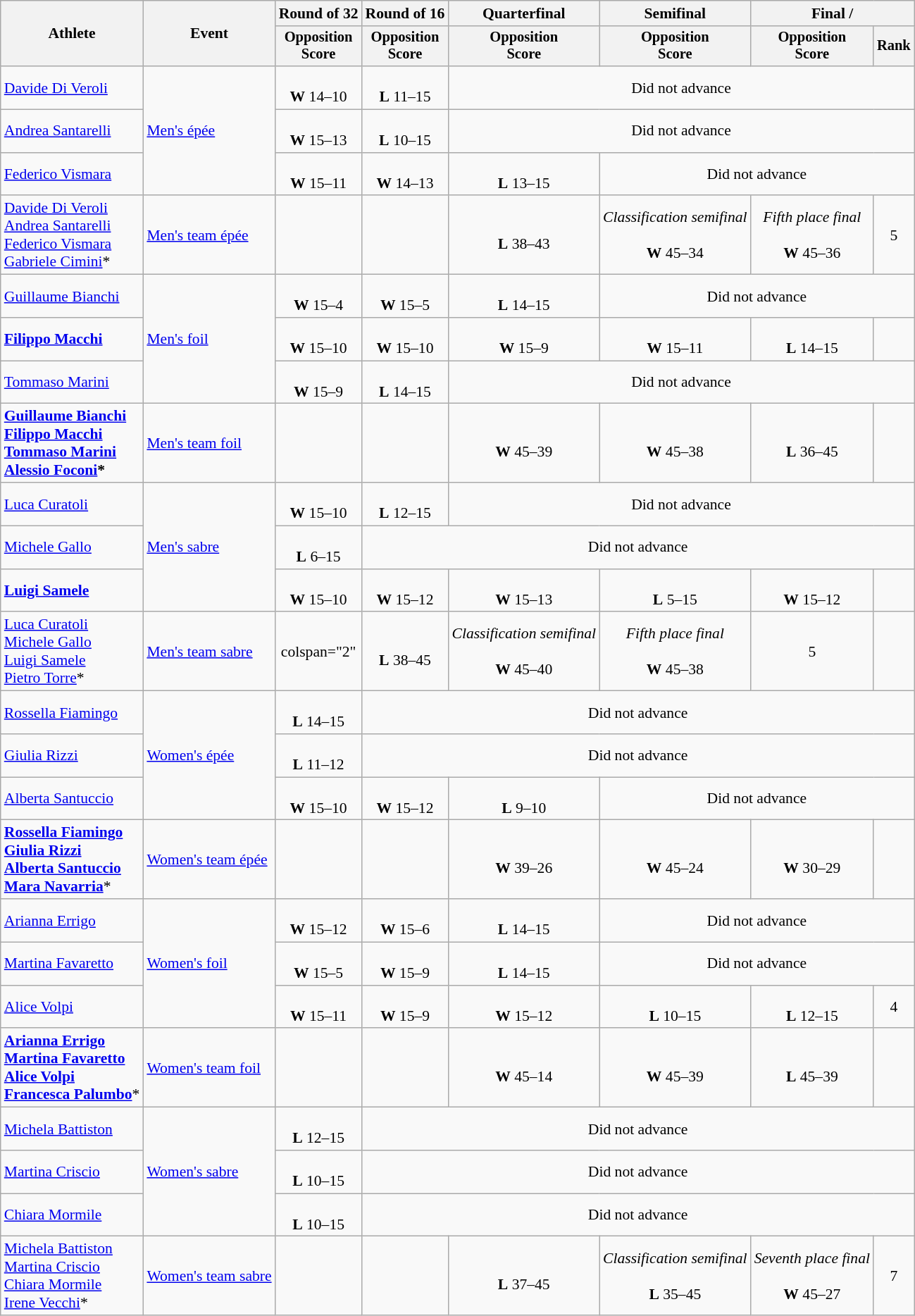<table class="wikitable" style="font-size:90%">
<tr>
<th rowspan="2">Athlete</th>
<th rowspan="2">Event</th>
<th>Round of 32</th>
<th>Round of 16</th>
<th>Quarterfinal</th>
<th>Semifinal</th>
<th colspan=2>Final / </th>
</tr>
<tr style="font-size:95%">
<th>Opposition <br> Score</th>
<th>Opposition <br> Score</th>
<th>Opposition <br> Score</th>
<th>Opposition <br> Score</th>
<th>Opposition <br> Score</th>
<th>Rank</th>
</tr>
<tr align=center>
<td align=left><a href='#'>Davide Di Veroli</a></td>
<td align=left rowspan=3><a href='#'>Men's épée</a></td>
<td><br><strong>W</strong> 14–10</td>
<td><br><strong>L</strong> 11–15</td>
<td colspan="4">Did not advance</td>
</tr>
<tr align=center>
<td align=left><a href='#'>Andrea Santarelli</a></td>
<td><br><strong>W</strong> 15–13</td>
<td><br><strong>L</strong> 10–15</td>
<td colspan=4>Did not advance</td>
</tr>
<tr align=center>
<td align=left><a href='#'>Federico Vismara</a></td>
<td><br><strong>W</strong> 15–11</td>
<td><br><strong>W</strong> 14–13</td>
<td><br><strong>L</strong> 13–15</td>
<td colspan=3>Did not advance</td>
</tr>
<tr align=center>
<td align=left><a href='#'>Davide Di Veroli</a><br><a href='#'>Andrea Santarelli</a><br><a href='#'>Federico Vismara</a><br><a href='#'>Gabriele Cimini</a>*</td>
<td align=left><a href='#'>Men's team épée</a></td>
<td></td>
<td></td>
<td><br><strong>L</strong> 38–43</td>
<td><em>Classification semifinal</em><br><br><strong>W</strong> 45–34</td>
<td><em>Fifth place final</em><br><br> <strong>W</strong> 45–36</td>
<td>5</td>
</tr>
<tr align=center>
<td align=left><a href='#'>Guillaume Bianchi</a></td>
<td align=left rowspan=3><a href='#'>Men's foil</a></td>
<td><br><strong>W</strong> 15–4</td>
<td><br><strong>W</strong> 15–5</td>
<td><br><strong>L</strong> 14–15</td>
<td colspan=4>Did not advance</td>
</tr>
<tr align=center>
<td align=left><strong><a href='#'>Filippo Macchi</a></strong></td>
<td><br><strong>W</strong> 15–10</td>
<td><br><strong>W</strong> 15–10</td>
<td><br><strong>W</strong> 15–9</td>
<td><br><strong>W</strong> 15–11</td>
<td><br><strong>L</strong> 14–15</td>
<td></td>
</tr>
<tr align=center>
<td align=left><a href='#'>Tommaso Marini</a></td>
<td><br><strong>W</strong> 15–9</td>
<td><br><strong>L</strong> 14–15</td>
<td colspan=4>Did not advance</td>
</tr>
<tr align=center>
<td align=left><strong><a href='#'>Guillaume Bianchi</a><br><a href='#'>Filippo Macchi</a><br><a href='#'>Tommaso Marini</a><br><a href='#'>Alessio Foconi</a>*</strong></td>
<td align=left><a href='#'>Men's team foil</a></td>
<td></td>
<td></td>
<td><br> <strong>W</strong> 45–39</td>
<td><br> <strong>W</strong> 45–38</td>
<td><br> <strong>L</strong> 36–45</td>
<td></td>
</tr>
<tr align=center>
<td align=left><a href='#'>Luca Curatoli</a></td>
<td align=left rowspan=3><a href='#'>Men's sabre</a></td>
<td><br><strong>W</strong> 15–10</td>
<td><br><strong>L</strong> 12–15</td>
<td colspan=4>Did not advance</td>
</tr>
<tr align=center>
<td align=left><a href='#'>Michele Gallo</a></td>
<td><br><strong>L</strong> 6–15</td>
<td colspan=5 {>Did not advance</td>
</tr>
<tr align=center>
<td align=left><strong><a href='#'>Luigi Samele</a></strong></td>
<td><br><strong>W</strong> 15–10</td>
<td><br><strong>W</strong> 15–12</td>
<td><br><strong>W</strong> 15–13</td>
<td><br><strong>L</strong> 5–15</td>
<td><br><strong>W</strong> 15–12</td>
<td></td>
</tr>
<tr align=center>
<td align=left><a href='#'>Luca Curatoli</a><br><a href='#'>Michele Gallo</a><br><a href='#'>Luigi Samele</a><br><a href='#'>Pietro Torre</a>*</td>
<td align=left><a href='#'>Men's team sabre</a></td>
<td>colspan="2"</td>
<td><br><strong>L</strong> 38–45</td>
<td><em>Classification semifinal</em><br><br><strong>W</strong> 45–40</td>
<td><em>Fifth place final</em><br><br> <strong>W</strong> 45–38</td>
<td>5</td>
</tr>
<tr align=center>
<td align=left><a href='#'>Rossella Fiamingo</a></td>
<td align=left rowspan=3><a href='#'>Women's épée</a></td>
<td><br><strong>L</strong> 14–15</td>
<td colspan=5>Did not advance</td>
</tr>
<tr align=center>
<td align=left><a href='#'>Giulia Rizzi</a></td>
<td><br><strong>L</strong> 11–12</td>
<td colspan=5>Did not advance</td>
</tr>
<tr align=center>
<td align=left><a href='#'>Alberta Santuccio</a></td>
<td><br><strong>W</strong> 15–10</td>
<td><br><strong>W</strong> 15–12</td>
<td><br><strong>L</strong> 9–10</td>
<td colspan=3>Did not advance</td>
</tr>
<tr align=center>
<td align=left><strong><a href='#'>Rossella Fiamingo</a></strong><br><strong><a href='#'>Giulia Rizzi</a></strong><br><strong><a href='#'>Alberta Santuccio</a></strong><br><strong><a href='#'>Mara Navarria</a></strong>*</td>
<td align=left><a href='#'>Women's team épée</a></td>
<td></td>
<td></td>
<td><br><strong>W</strong> 39–26</td>
<td><br><strong>W</strong> 45–24</td>
<td><br><strong>W</strong> 30–29</td>
<td></td>
</tr>
<tr align=center>
<td align=left><a href='#'>Arianna Errigo</a></td>
<td align=left rowspan=3><a href='#'>Women's foil</a></td>
<td><br><strong>W</strong> 15–12</td>
<td><br><strong>W</strong> 15–6</td>
<td><br><strong>L</strong> 14–15</td>
<td colspan=3>Did not advance</td>
</tr>
<tr align=center>
<td align=left><a href='#'>Martina Favaretto</a></td>
<td><br><strong>W</strong> 15–5</td>
<td><br><strong>W</strong> 15–9</td>
<td><br><strong>L</strong> 14–15</td>
<td colspan=3>Did not advance</td>
</tr>
<tr align=center>
<td align=left><a href='#'>Alice Volpi</a></td>
<td><br><strong>W</strong> 15–11</td>
<td><br><strong>W</strong> 15–9</td>
<td><br><strong>W</strong> 15–12</td>
<td><br><strong>L</strong> 10–15</td>
<td><br><strong>L</strong> 12–15</td>
<td>4</td>
</tr>
<tr align=center>
<td align=left><strong><a href='#'>Arianna Errigo</a></strong><br><strong><a href='#'>Martina Favaretto</a></strong><br><strong><a href='#'>Alice Volpi</a></strong><br><strong><a href='#'>Francesca Palumbo</a></strong>*</td>
<td align=left><a href='#'>Women's team foil</a></td>
<td></td>
<td></td>
<td><br><strong>W</strong> 45–14</td>
<td><br><strong>W</strong> 45–39</td>
<td><br><strong>L</strong> 45–39</td>
<td></td>
</tr>
<tr align=center>
<td align=left><a href='#'>Michela Battiston</a></td>
<td align=left rowspan=3><a href='#'>Women's sabre</a></td>
<td><br><strong>L</strong> 12–15</td>
<td colspan=6>Did not advance</td>
</tr>
<tr align=center>
<td align=left><a href='#'>Martina Criscio</a></td>
<td><br><strong>L</strong> 10–15</td>
<td colspan=6>Did not advance</td>
</tr>
<tr align=center>
<td align=left><a href='#'>Chiara Mormile</a></td>
<td><br><strong>L</strong> 10–15</td>
<td colspan=6>Did not advance</td>
</tr>
<tr align=center>
<td align=left><a href='#'>Michela Battiston</a><br><a href='#'>Martina Criscio</a><br><a href='#'>Chiara Mormile</a><br><a href='#'>Irene Vecchi</a>*</td>
<td align=left><a href='#'>Women's team sabre</a></td>
<td></td>
<td></td>
<td><br><strong>L</strong> 37–45</td>
<td><em>Classification semifinal</em><br><br><strong>L</strong> 35–45</td>
<td><em>Seventh place final</em><br><br> <strong>W</strong> 45–27</td>
<td>7</td>
</tr>
</table>
